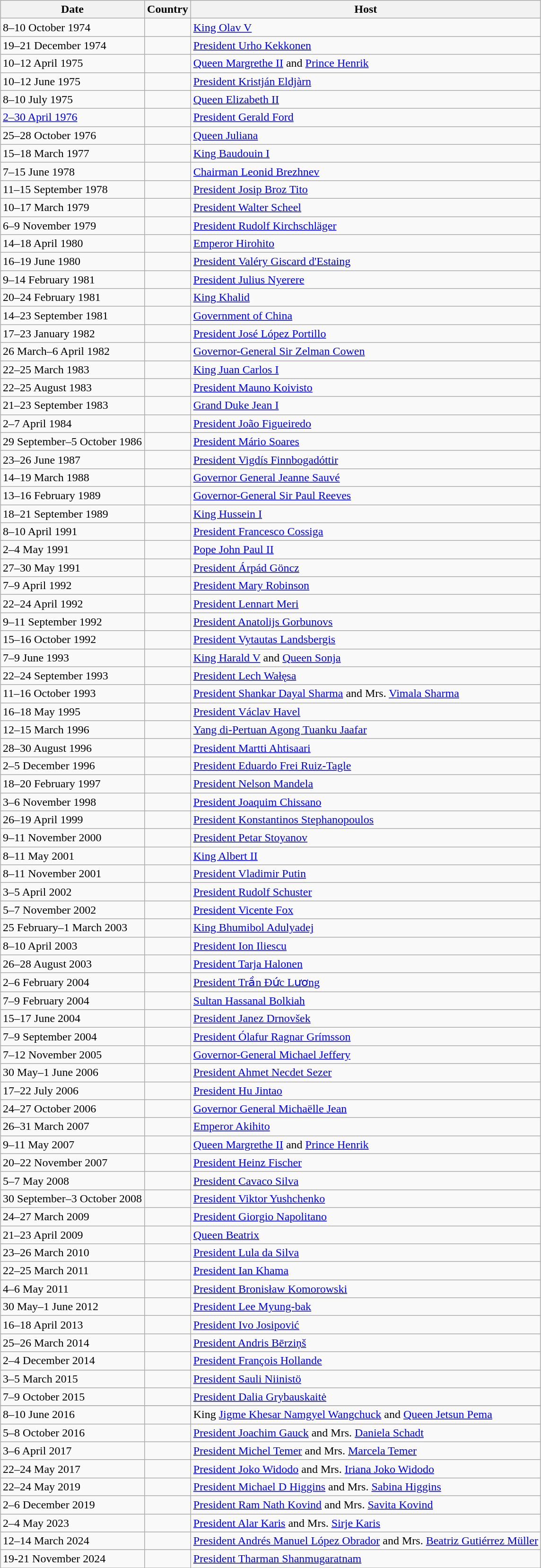<table class="wikitable sortable" border="1" style="margin: 1em auto 1em auto">
<tr>
<th>Date</th>
<th>Country</th>
<th>Host</th>
</tr>
<tr>
<td>8–10 October 1974</td>
<td></td>
<td><a href='#'>King Olav V</a></td>
</tr>
<tr>
<td>19–21 December 1974</td>
<td></td>
<td><a href='#'>President Urho Kekkonen</a></td>
</tr>
<tr>
<td>10–12 April 1975</td>
<td></td>
<td><a href='#'>Queen Margrethe II</a> and <a href='#'>Prince Henrik</a></td>
</tr>
<tr>
<td>10–12 June 1975</td>
<td></td>
<td><a href='#'>President Kristján Eldjàrn</a></td>
</tr>
<tr>
<td>8–10 July 1975</td>
<td></td>
<td><a href='#'>Queen Elizabeth II</a></td>
</tr>
<tr>
<td><a href='#'>2–30 April 1976</a></td>
<td></td>
<td><a href='#'>President Gerald Ford</a></td>
</tr>
<tr>
<td>25–28 October 1976</td>
<td></td>
<td><a href='#'>Queen Juliana</a></td>
</tr>
<tr>
<td>15–18 March 1977</td>
<td></td>
<td><a href='#'>King Baudouin I</a></td>
</tr>
<tr>
<td>7–15 June 1978</td>
<td></td>
<td><a href='#'>Chairman Leonid Brezhnev</a></td>
</tr>
<tr>
<td>11–15 September 1978</td>
<td></td>
<td><a href='#'>President Josip Broz Tito</a></td>
</tr>
<tr>
<td>10–17 March 1979</td>
<td></td>
<td><a href='#'>President Walter Scheel</a></td>
</tr>
<tr>
<td>6–9 November 1979</td>
<td></td>
<td><a href='#'>President Rudolf Kirchschläger</a></td>
</tr>
<tr>
<td>14–18 April 1980</td>
<td></td>
<td><a href='#'>Emperor Hirohito</a></td>
</tr>
<tr>
<td>16–19 June 1980</td>
<td></td>
<td><a href='#'>President Valéry Giscard d'Estaing</a></td>
</tr>
<tr>
<td>9–14 February 1981</td>
<td></td>
<td><a href='#'>President Julius Nyerere</a></td>
</tr>
<tr>
<td>20–24 February 1981</td>
<td></td>
<td><a href='#'>King Khalid</a></td>
</tr>
<tr>
<td>14–23 September 1981</td>
<td></td>
<td><a href='#'>Government of China</a></td>
</tr>
<tr>
<td>17–23 January 1982</td>
<td></td>
<td><a href='#'>President José López Portillo</a></td>
</tr>
<tr>
<td>26 March–6 April 1982</td>
<td></td>
<td><a href='#'>Governor-General Sir Zelman Cowen</a></td>
</tr>
<tr>
<td>22–25 March 1983</td>
<td></td>
<td><a href='#'>King Juan Carlos I</a></td>
</tr>
<tr>
<td>22–25 August 1983</td>
<td></td>
<td><a href='#'>President Mauno Koivisto</a></td>
</tr>
<tr>
<td>21–23 September 1983</td>
<td></td>
<td><a href='#'>Grand Duke Jean I</a></td>
</tr>
<tr>
<td>2–7 April 1984</td>
<td></td>
<td><a href='#'>President João Figueiredo</a></td>
</tr>
<tr>
<td>29 September–5 October 1986</td>
<td></td>
<td><a href='#'>President Mário Soares</a></td>
</tr>
<tr>
<td>23–26 June 1987</td>
<td></td>
<td><a href='#'>President Vigdís Finnbogadóttir</a></td>
</tr>
<tr>
<td>14–19 March 1988</td>
<td></td>
<td><a href='#'>Governor General Jeanne Sauvé</a></td>
</tr>
<tr>
<td>13–16 February 1989</td>
<td></td>
<td><a href='#'>Governor-General Sir Paul Reeves</a></td>
</tr>
<tr>
<td>18–21 September 1989</td>
<td></td>
<td><a href='#'>King Hussein I</a></td>
</tr>
<tr>
<td>8–10 April 1991</td>
<td></td>
<td><a href='#'>President Francesco Cossiga</a></td>
</tr>
<tr>
<td>2–4 May 1991</td>
<td></td>
<td><a href='#'>Pope John Paul II</a></td>
</tr>
<tr>
<td>27–30 May 1991</td>
<td></td>
<td><a href='#'>President Árpád Göncz</a></td>
</tr>
<tr>
<td>7–9 April 1992</td>
<td></td>
<td><a href='#'>President Mary Robinson</a></td>
</tr>
<tr>
<td>22–24 April 1992</td>
<td></td>
<td><a href='#'>President Lennart Meri</a></td>
</tr>
<tr>
<td>9–11 September 1992</td>
<td></td>
<td><a href='#'>President Anatolijs Gorbunovs</a></td>
</tr>
<tr>
<td>15–16 October 1992</td>
<td></td>
<td><a href='#'>President Vytautas Landsbergis</a></td>
</tr>
<tr>
<td>7–9 June 1993</td>
<td></td>
<td><a href='#'>King Harald V</a> and <a href='#'>Queen Sonja</a></td>
</tr>
<tr>
<td>22–24 September 1993</td>
<td></td>
<td><a href='#'>President Lech Wałęsa</a></td>
</tr>
<tr>
<td>11–16 October 1993</td>
<td></td>
<td><a href='#'>President Shankar Dayal Sharma</a> and Mrs. <a href='#'>Vimala Sharma</a></td>
</tr>
<tr>
<td>16–18 May 1995</td>
<td></td>
<td><a href='#'>President Václav Havel</a></td>
</tr>
<tr>
<td>12–15 March 1996</td>
<td></td>
<td><a href='#'>Yang di-Pertuan Agong Tuanku Jaafar</a></td>
</tr>
<tr>
<td>28–30 August 1996</td>
<td></td>
<td><a href='#'>President Martti Ahtisaari</a></td>
</tr>
<tr>
<td>2–5 December 1996</td>
<td></td>
<td><a href='#'>President Eduardo Frei Ruiz-Tagle</a></td>
</tr>
<tr>
<td>18–20 February 1997</td>
<td></td>
<td><a href='#'>President Nelson Mandela</a></td>
</tr>
<tr>
<td>3–6 November 1998</td>
<td></td>
<td><a href='#'>President Joaquim Chissano</a></td>
</tr>
<tr>
<td>26–19 April 1999</td>
<td></td>
<td><a href='#'>President Konstantinos Stephanopoulos</a></td>
</tr>
<tr>
<td>9–11 November 2000</td>
<td></td>
<td><a href='#'>President Petar Stoyanov</a></td>
</tr>
<tr>
<td>8–11 May 2001</td>
<td></td>
<td><a href='#'>King Albert II</a></td>
</tr>
<tr>
<td>8–11 November 2001</td>
<td></td>
<td><a href='#'>President Vladimir Putin</a></td>
</tr>
<tr>
<td>3–5 April 2002</td>
<td></td>
<td><a href='#'>President Rudolf Schuster</a></td>
</tr>
<tr>
<td>5–7 November 2002</td>
<td></td>
<td><a href='#'>President Vicente Fox</a></td>
</tr>
<tr>
<td>25 February–1 March 2003</td>
<td></td>
<td><a href='#'>King Bhumibol Adulyadej</a></td>
</tr>
<tr>
<td>8–10 April 2003</td>
<td></td>
<td><a href='#'>President Ion Iliescu</a></td>
</tr>
<tr>
<td>26–28 August 2003</td>
<td></td>
<td><a href='#'>President Tarja Halonen</a></td>
</tr>
<tr>
<td>2–6 February 2004</td>
<td></td>
<td><a href='#'>President Trần Đức Lương</a></td>
</tr>
<tr>
<td>7–9 February 2004</td>
<td></td>
<td><a href='#'>Sultan Hassanal Bolkiah</a></td>
</tr>
<tr>
<td>15–17 June 2004</td>
<td></td>
<td><a href='#'>President Janez Drnovšek</a></td>
</tr>
<tr>
<td>7–9 September 2004</td>
<td></td>
<td><a href='#'>President Ólafur Ragnar Grímsson</a></td>
</tr>
<tr>
<td>7–12 November 2005</td>
<td></td>
<td><a href='#'>Governor-General Michael Jeffery</a></td>
</tr>
<tr>
<td>30 May–1 June 2006</td>
<td></td>
<td><a href='#'>President Ahmet Necdet Sezer</a></td>
</tr>
<tr>
<td>17–22 July 2006</td>
<td></td>
<td><a href='#'>President Hu Jintao</a></td>
</tr>
<tr>
<td>24–27 October 2006</td>
<td></td>
<td><a href='#'>Governor General Michaëlle Jean</a></td>
</tr>
<tr>
<td>26–31 March 2007</td>
<td></td>
<td><a href='#'>Emperor Akihito</a></td>
</tr>
<tr>
<td>9–11 May 2007</td>
<td></td>
<td><a href='#'>Queen Margrethe II</a> and <a href='#'>Prince Henrik</a></td>
</tr>
<tr>
<td>20–22 November 2007</td>
<td></td>
<td><a href='#'>President Heinz Fischer</a></td>
</tr>
<tr>
<td>5–7 May 2008</td>
<td></td>
<td><a href='#'>President Cavaco Silva</a></td>
</tr>
<tr>
<td>30 September–3 October 2008</td>
<td></td>
<td><a href='#'>President Viktor Yushchenko</a></td>
</tr>
<tr>
<td>24–27 March 2009</td>
<td></td>
<td><a href='#'>President Giorgio Napolitano</a></td>
</tr>
<tr>
<td>21–23 April 2009</td>
<td></td>
<td><a href='#'>Queen Beatrix</a></td>
</tr>
<tr>
<td>23–26 March 2010</td>
<td></td>
<td><a href='#'>President Lula da Silva</a></td>
</tr>
<tr>
<td>22–25 March 2011</td>
<td></td>
<td><a href='#'>President Ian Khama</a>  </td>
</tr>
<tr>
<td>4–6 May 2011</td>
<td></td>
<td><a href='#'>President Bronisław Komorowski</a></td>
</tr>
<tr>
<td>30 May–1 June 2012</td>
<td></td>
<td><a href='#'>President Lee Myung-bak</a></td>
</tr>
<tr>
<td>16–18 April 2013</td>
<td></td>
<td><a href='#'>President Ivo Josipović</a></td>
</tr>
<tr>
<td>25–26 March 2014</td>
<td></td>
<td><a href='#'>President Andris Bērziņš</a></td>
</tr>
<tr>
<td>2–4 December 2014</td>
<td></td>
<td><a href='#'>President François Hollande</a></td>
</tr>
<tr>
<td>3–5 March 2015</td>
<td></td>
<td><a href='#'>President Sauli Niinistö</a></td>
</tr>
<tr>
<td>7–9 October 2015</td>
<td></td>
<td><a href='#'>President Dalia Grybauskaitė</a></td>
</tr>
<tr>
</tr>
<tr>
<td>8–10 June 2016</td>
<td></td>
<td>King <a href='#'>Jigme Khesar Namgyel Wangchuck</a> and <a href='#'>Queen Jetsun Pema</a></td>
</tr>
<tr>
<td>5–8 October 2016</td>
<td></td>
<td><a href='#'>President Joachim Gauck</a> and Mrs. <a href='#'>Daniela Schadt</a></td>
</tr>
<tr>
<td>3–6 April 2017</td>
<td></td>
<td><a href='#'>President Michel Temer</a> and Mrs. <a href='#'>Marcela Temer</a></td>
</tr>
<tr>
<td>22–24 May 2017</td>
<td></td>
<td><a href='#'>President Joko Widodo</a> and Mrs. <a href='#'>Iriana Joko Widodo</a></td>
</tr>
<tr>
<td>22–24 May 2019</td>
<td></td>
<td><a href='#'>President Michael D Higgins</a> and Mrs. <a href='#'>Sabina Higgins</a></td>
</tr>
<tr>
<td>2–6 December 2019</td>
<td></td>
<td><a href='#'>President Ram Nath Kovind</a> and Mrs. <a href='#'>Savita Kovind</a></td>
</tr>
<tr>
<td>2–4 May 2023</td>
<td></td>
<td><a href='#'>President Alar Karis</a> and Mrs. <a href='#'>Sirje Karis</a></td>
</tr>
<tr>
<td>12–14 March 2024</td>
<td></td>
<td><a href='#'>President Andrés Manuel López Obrador</a> and Mrs. <a href='#'>Beatriz Gutiérrez Müller</a></td>
</tr>
<tr>
<td>19-21 November 2024</td>
<td></td>
<td><a href='#'>President Tharman Shanmugaratnam</a></td>
</tr>
<tr>
</tr>
</table>
